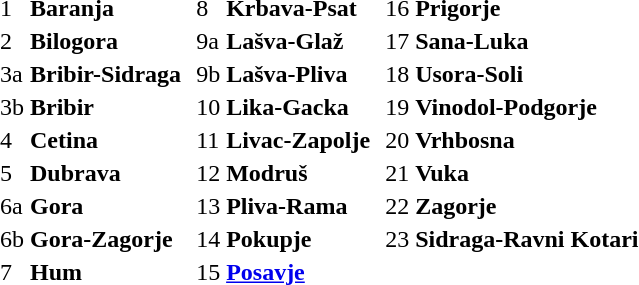<table>
<tr valign="top">
<td><br><table>
<tr>
<td>1</td>
<td><strong>Baranja</strong></tr></td>
<td>2</td>
<td><strong>Bilogora</strong></tr></td>
<td>3a</td>
<td><strong>Bribir-Sidraga</strong></tr></td>
<td>3b</td>
<td><strong>Bribir</strong></tr></td>
<td>4</td>
<td><strong>Cetina</strong></tr></td>
<td>5</td>
<td><strong>Dubrava</strong></tr></td>
<td>6a</td>
<td><strong>Gora</strong></tr></td>
<td>6b</td>
<td><strong>Gora-Zagorje</strong></tr></td>
<td>7</td>
<td><strong>Hum</strong></tr></td>
</tr>
</table>
</td>
<td><br><table>
<tr>
<td>8</td>
<td><strong>Krbava-Psat</strong></tr></td>
<td>9a</td>
<td><strong>Lašva-Glaž</strong></tr></td>
<td>9b</td>
<td><strong>Lašva-Pliva</strong></tr></td>
<td>10</td>
<td><strong>Lika-Gacka</strong></tr></td>
<td>11</td>
<td><strong>Livac-Zapolje</strong></tr></td>
<td>12</td>
<td><strong>Modruš</strong></tr></td>
<td>13</td>
<td><strong>Pliva-Rama</strong></tr></td>
<td>14</td>
<td><strong>Pokupje</strong></tr></td>
<td>15</td>
<td><strong><a href='#'>Posavje</a></strong></tr></td>
</tr>
</table>
</td>
<td><br><table>
<tr>
<td>16</td>
<td><strong>Prigorje</strong></tr></td>
<td>17</td>
<td><strong>Sana-Luka</strong></tr></td>
<td>18</td>
<td><strong>Usora-Soli</strong></tr></td>
<td>19</td>
<td><strong>Vinodol-Podgorje</strong></tr></td>
<td>20</td>
<td><strong>Vrhbosna</strong></tr></td>
<td>21</td>
<td><strong>Vuka</strong></tr></td>
<td>22</td>
<td><strong>Zagorje</strong></tr></td>
<td>23</td>
<td><strong>Sidraga-Ravni Kotari</strong></tr></td>
</tr>
</table>
</td>
<td><br><table>
<tr>
<td></td>
<td></td>
</tr>
</table>
</td>
</tr>
</table>
